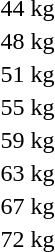<table>
<tr>
<td>44 kg</td>
<td></td>
<td></td>
<td></td>
</tr>
<tr>
<td>48 kg</td>
<td></td>
<td></td>
<td></td>
</tr>
<tr>
<td>51 kg</td>
<td></td>
<td></td>
<td></td>
</tr>
<tr>
<td>55 kg</td>
<td></td>
<td></td>
<td></td>
</tr>
<tr>
<td>59 kg</td>
<td></td>
<td></td>
<td></td>
</tr>
<tr>
<td>63 kg</td>
<td></td>
<td></td>
<td></td>
</tr>
<tr>
<td>67 kg</td>
<td></td>
<td></td>
<td></td>
</tr>
<tr>
<td>72 kg</td>
<td></td>
<td></td>
<td></td>
</tr>
<tr>
</tr>
</table>
